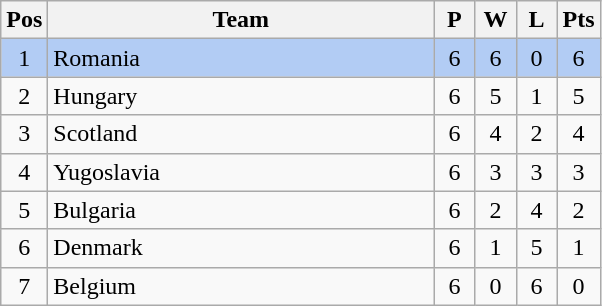<table class="wikitable" style="font-size: 100%">
<tr>
<th width=15>Pos</th>
<th width=250>Team</th>
<th width=20>P</th>
<th width=20>W</th>
<th width=20>L</th>
<th width=20>Pts</th>
</tr>
<tr align=center style="background: #b2ccf4;">
<td>1</td>
<td align="left"> Romania</td>
<td>6</td>
<td>6</td>
<td>0</td>
<td>6</td>
</tr>
<tr align=center>
<td>2</td>
<td align="left"> Hungary</td>
<td>6</td>
<td>5</td>
<td>1</td>
<td>5</td>
</tr>
<tr align=center>
<td>3</td>
<td align="left"> Scotland</td>
<td>6</td>
<td>4</td>
<td>2</td>
<td>4</td>
</tr>
<tr align=center>
<td>4</td>
<td align="left"> Yugoslavia</td>
<td>6</td>
<td>3</td>
<td>3</td>
<td>3</td>
</tr>
<tr align=center>
<td>5</td>
<td align="left"> Bulgaria</td>
<td>6</td>
<td>2</td>
<td>4</td>
<td>2</td>
</tr>
<tr align=center>
<td>6</td>
<td align="left"> Denmark</td>
<td>6</td>
<td>1</td>
<td>5</td>
<td>1</td>
</tr>
<tr align=center>
<td>7</td>
<td align="left"> Belgium</td>
<td>6</td>
<td>0</td>
<td>6</td>
<td>0</td>
</tr>
</table>
